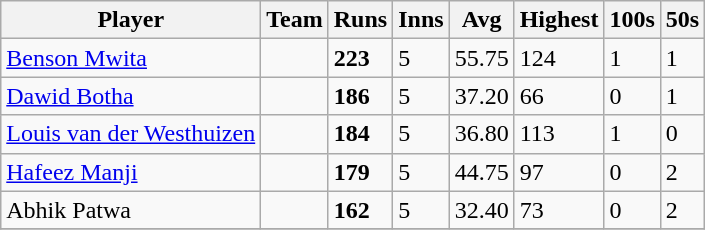<table class="wikitable">
<tr>
<th>Player</th>
<th>Team</th>
<th>Runs</th>
<th>Inns</th>
<th>Avg</th>
<th>Highest</th>
<th>100s</th>
<th>50s</th>
</tr>
<tr>
<td><a href='#'>Benson Mwita</a></td>
<td></td>
<td><strong>223</strong></td>
<td>5</td>
<td>55.75</td>
<td>124</td>
<td>1</td>
<td>1</td>
</tr>
<tr>
<td><a href='#'>Dawid Botha</a></td>
<td></td>
<td><strong>186</strong></td>
<td>5</td>
<td>37.20</td>
<td>66</td>
<td>0</td>
<td>1</td>
</tr>
<tr>
<td><a href='#'>Louis van der Westhuizen</a></td>
<td></td>
<td><strong>184</strong></td>
<td>5</td>
<td>36.80</td>
<td>113</td>
<td>1</td>
<td>0</td>
</tr>
<tr>
<td><a href='#'>Hafeez Manji</a></td>
<td></td>
<td><strong>179</strong></td>
<td>5</td>
<td>44.75</td>
<td>97</td>
<td>0</td>
<td>2</td>
</tr>
<tr>
<td>Abhik Patwa</td>
<td></td>
<td><strong>162</strong></td>
<td>5</td>
<td>32.40</td>
<td>73</td>
<td>0</td>
<td>2</td>
</tr>
<tr>
</tr>
</table>
